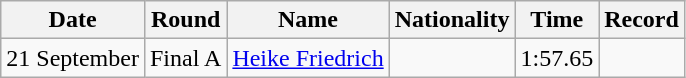<table class="wikitable" style="text-align:center">
<tr>
<th>Date</th>
<th>Round</th>
<th>Name</th>
<th>Nationality</th>
<th>Time</th>
<th>Record</th>
</tr>
<tr>
<td>21 September</td>
<td>Final A</td>
<td align="left"><a href='#'>Heike Friedrich</a></td>
<td align="left"></td>
<td>1:57.65</td>
<td></td>
</tr>
</table>
